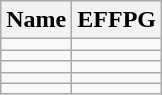<table class="wikitable">
<tr>
<th>Name</th>
<th>EFFPG</th>
</tr>
<tr>
<td></td>
<td align=center></td>
</tr>
<tr>
<td></td>
<td align=center></td>
</tr>
<tr>
<td></td>
<td align=center></td>
</tr>
<tr>
<td></td>
<td align=center></td>
</tr>
<tr>
<td></td>
<td align=center></td>
</tr>
</table>
